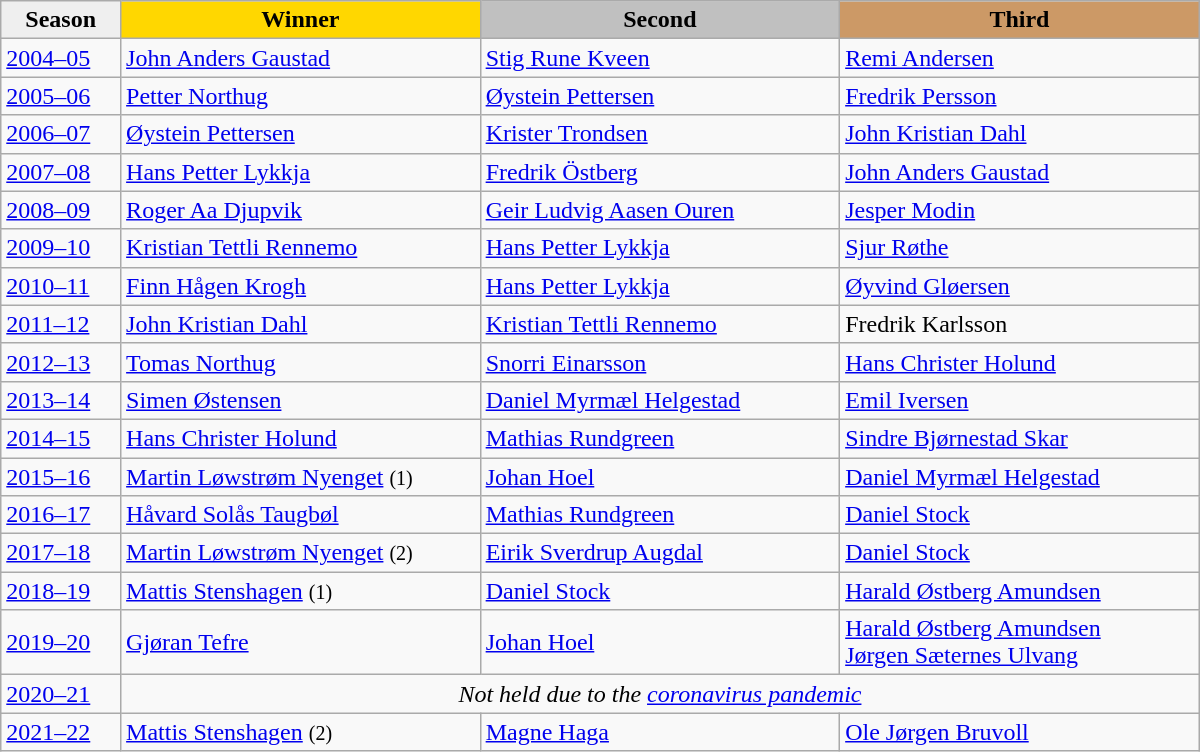<table class="wikitable sortable" width="800">
<tr>
<th style="width:10%; background:#efefef;">Season</th>
<th style="width:30%; background:gold">Winner</th>
<th style="width:30%; background:silver">Second</th>
<th style="width:30%; background:#CC9966">Third</th>
</tr>
<tr>
<td><a href='#'>2004–05</a></td>
<td> <a href='#'>John Anders Gaustad</a></td>
<td> <a href='#'>Stig Rune Kveen</a></td>
<td> <a href='#'>Remi Andersen</a></td>
</tr>
<tr>
<td><a href='#'>2005–06</a></td>
<td> <a href='#'>Petter Northug</a></td>
<td> <a href='#'>Øystein Pettersen</a></td>
<td> <a href='#'>Fredrik Persson</a></td>
</tr>
<tr>
<td><a href='#'>2006–07</a></td>
<td> <a href='#'>Øystein Pettersen</a></td>
<td> <a href='#'>Krister Trondsen</a></td>
<td> <a href='#'>John Kristian Dahl</a></td>
</tr>
<tr>
<td><a href='#'>2007–08</a></td>
<td> <a href='#'>Hans Petter Lykkja</a></td>
<td> <a href='#'>Fredrik Östberg</a></td>
<td> <a href='#'>John Anders Gaustad</a></td>
</tr>
<tr>
<td><a href='#'>2008–09</a></td>
<td> <a href='#'>Roger Aa Djupvik</a></td>
<td> <a href='#'>Geir Ludvig Aasen Ouren</a></td>
<td> <a href='#'>Jesper Modin</a></td>
</tr>
<tr>
<td><a href='#'>2009–10</a></td>
<td> <a href='#'>Kristian Tettli Rennemo</a></td>
<td> <a href='#'>Hans Petter Lykkja</a></td>
<td> <a href='#'>Sjur Røthe</a></td>
</tr>
<tr>
<td><a href='#'>2010–11</a></td>
<td> <a href='#'>Finn Hågen Krogh</a></td>
<td> <a href='#'>Hans Petter Lykkja</a></td>
<td> <a href='#'>Øyvind Gløersen</a></td>
</tr>
<tr>
<td><a href='#'>2011–12</a></td>
<td> <a href='#'>John Kristian Dahl</a></td>
<td> <a href='#'>Kristian Tettli Rennemo</a></td>
<td> Fredrik Karlsson</td>
</tr>
<tr>
<td><a href='#'>2012–13</a></td>
<td> <a href='#'>Tomas Northug</a></td>
<td> <a href='#'>Snorri Einarsson</a></td>
<td> <a href='#'>Hans Christer Holund</a></td>
</tr>
<tr>
<td><a href='#'>2013–14</a></td>
<td> <a href='#'>Simen Østensen</a></td>
<td> <a href='#'>Daniel Myrmæl Helgestad</a></td>
<td> <a href='#'>Emil Iversen</a></td>
</tr>
<tr>
<td><a href='#'>2014–15</a></td>
<td> <a href='#'>Hans Christer Holund</a></td>
<td> <a href='#'>Mathias Rundgreen</a></td>
<td> <a href='#'>Sindre Bjørnestad Skar</a></td>
</tr>
<tr>
<td><a href='#'>2015–16</a></td>
<td> <a href='#'>Martin Løwstrøm Nyenget</a> <small>(1)</small></td>
<td> <a href='#'>Johan Hoel</a></td>
<td> <a href='#'>Daniel Myrmæl Helgestad</a></td>
</tr>
<tr>
<td><a href='#'>2016–17</a></td>
<td> <a href='#'>Håvard Solås Taugbøl</a></td>
<td> <a href='#'>Mathias Rundgreen</a></td>
<td> <a href='#'>Daniel Stock</a></td>
</tr>
<tr>
<td><a href='#'>2017–18</a></td>
<td> <a href='#'>Martin Løwstrøm Nyenget</a> <small>(2)</small></td>
<td> <a href='#'>Eirik Sverdrup Augdal</a></td>
<td> <a href='#'>Daniel Stock</a></td>
</tr>
<tr>
<td><a href='#'>2018–19</a></td>
<td> <a href='#'>Mattis Stenshagen</a> <small>(1)</small></td>
<td> <a href='#'>Daniel Stock</a></td>
<td> <a href='#'>Harald Østberg Amundsen</a></td>
</tr>
<tr>
<td><a href='#'>2019–20</a></td>
<td> <a href='#'>Gjøran Tefre</a></td>
<td> <a href='#'>Johan Hoel</a></td>
<td> <a href='#'>Harald Østberg Amundsen</a><br> <a href='#'>Jørgen Sæternes Ulvang</a></td>
</tr>
<tr>
<td><a href='#'>2020–21</a></td>
<td colspan="3" style="text-align:center;"><em>Not held due to the <a href='#'>coronavirus pandemic</a></em></td>
</tr>
<tr>
<td><a href='#'>2021–22</a></td>
<td> <a href='#'>Mattis Stenshagen</a> <small>(2)</small></td>
<td> <a href='#'>Magne Haga</a></td>
<td> <a href='#'>Ole Jørgen Bruvoll</a></td>
</tr>
</table>
